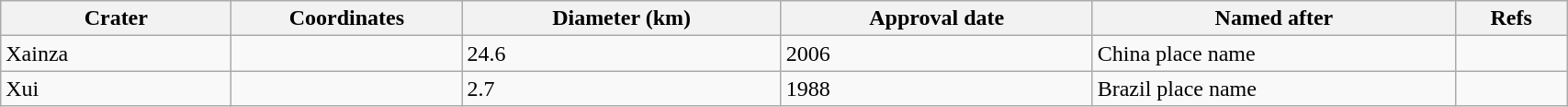<table class="wikitable" style="min-width: 90%;">
<tr>
<th style="width:10em">Crater</th>
<th style="width:10em">Coordinates</th>
<th>Diameter (km)</th>
<th>Approval date</th>
<th>Named after</th>
<th>Refs</th>
</tr>
<tr id="Xainza">
<td>Xainza</td>
<td></td>
<td>24.6</td>
<td>2006</td>
<td>China place name</td>
<td></td>
</tr>
<tr id="Xui">
<td>Xui</td>
<td></td>
<td>2.7</td>
<td>1988</td>
<td>Brazil place name</td>
<td></td>
</tr>
</table>
